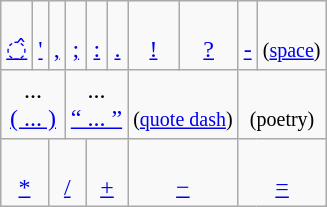<table class="wikitable" style="line-height: 1.2">
<tr align=center>
<td> <br> <a href='#'>◌̂</a></td>
<td> <br> <a href='#'>'</a></td>
<td> <br> <a href='#'>,</a></td>
<td> <br> <a href='#'>;</a></td>
<td> <br> <a href='#'>:</a></td>
<td> <br> <a href='#'>.</a></td>
<td> <br> <a href='#'>!</a></td>
<td> <br> <a href='#'>?</a></td>
<td> <br> <a href='#'>-</a></td>
<td> <br> <small>(<a href='#'>space</a>)</small></td>
</tr>
<tr align=center>
<td colspan=3>... <br> <a href='#'>( ... )</a></td>
<td colspan=3>... <br> <a href='#'>“ ... ”</a></td>
<td colspan=2> <br> <small>(<a href='#'>quote dash</a>)</small></td>
<td colspan=2> <br> <small>(poetry)</small></td>
</tr>
<tr align=center>
<td colspan=2> <br> <a href='#'>*</a></td>
<td colspan=2> <br> <a href='#'>/</a></td>
<td colspan=2> <br> <a href='#'>+</a></td>
<td colspan=2> <br> <a href='#'>−</a></td>
<td colspan=2> <br> <a href='#'>=</a></td>
</tr>
</table>
